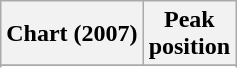<table class="wikitable sortable plainrowheaders" style="text-align:center">
<tr>
<th scope="col">Chart (2007)</th>
<th scope="col">Peak<br> position</th>
</tr>
<tr>
</tr>
<tr>
</tr>
</table>
